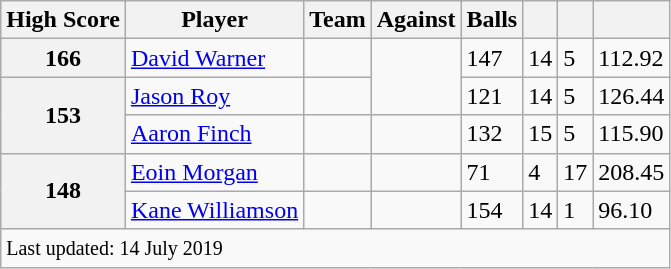<table class="wikitable sortable">
<tr>
<th>High Score</th>
<th class="unsortable">Player</th>
<th>Team</th>
<th>Against</th>
<th>Balls</th>
<th></th>
<th></th>
<th></th>
</tr>
<tr>
<th>166</th>
<td><a href='#'>David Warner</a></td>
<td></td>
<td rowspan=2></td>
<td>147</td>
<td>14</td>
<td>5</td>
<td>112.92</td>
</tr>
<tr>
<th rowspan=2>153</th>
<td><a href='#'>Jason Roy</a></td>
<td></td>
<td>121</td>
<td>14</td>
<td>5</td>
<td>126.44</td>
</tr>
<tr>
<td><a href='#'>Aaron Finch</a></td>
<td></td>
<td></td>
<td>132</td>
<td>15</td>
<td>5</td>
<td>115.90</td>
</tr>
<tr>
<th rowspan=2>148</th>
<td><a href='#'>Eoin Morgan</a></td>
<td></td>
<td></td>
<td>71</td>
<td>4</td>
<td>17</td>
<td>208.45</td>
</tr>
<tr>
<td><a href='#'>Kane Williamson</a></td>
<td></td>
<td></td>
<td>154</td>
<td>14</td>
<td>1</td>
<td>96.10</td>
</tr>
<tr class="sortbottom">
<td colspan="8"><small>Last updated: 14 July 2019</small></td>
</tr>
</table>
